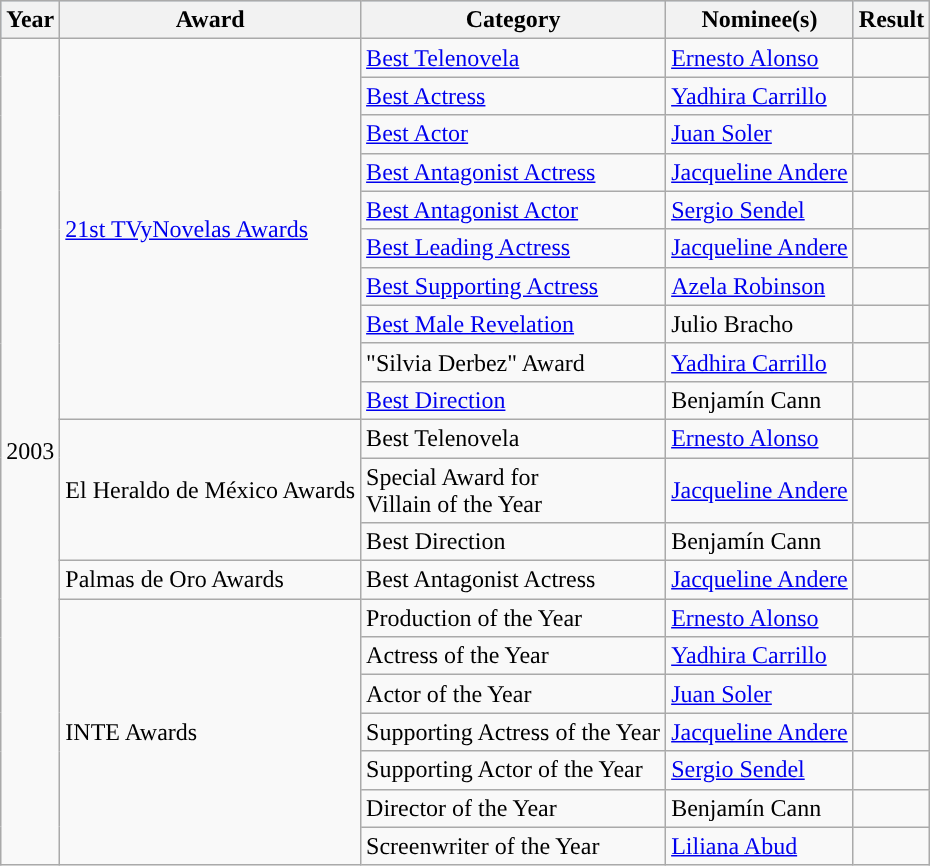<table class="wikitable">
<tr style="background:#b0c4de;">
<th>Year</th>
<th>Award</th>
<th>Category</th>
<th>Nominee(s)</th>
<th>Result</th>
</tr>
<tr>
<td rowspan=21>2003</td>
<td rowspan=10><a href='#'>21st TVyNovelas Awards</a></td>
<td><a href='#'>Best Telenovela</a></td>
<td><a href='#'>Ernesto Alonso</a></td>
<td></td>
</tr>
<tr>
<td><a href='#'>Best Actress</a></td>
<td><a href='#'>Yadhira Carrillo</a></td>
<td></td>
</tr>
<tr>
<td><a href='#'>Best Actor</a></td>
<td><a href='#'>Juan Soler</a></td>
<td></td>
</tr>
<tr>
<td><a href='#'>Best Antagonist Actress</a></td>
<td><a href='#'>Jacqueline Andere</a></td>
<td></td>
</tr>
<tr>
<td><a href='#'>Best Antagonist Actor</a></td>
<td><a href='#'>Sergio Sendel</a></td>
<td></td>
</tr>
<tr>
<td><a href='#'>Best Leading Actress</a></td>
<td><a href='#'>Jacqueline Andere</a></td>
<td></td>
</tr>
<tr>
<td><a href='#'>Best Supporting Actress</a></td>
<td><a href='#'>Azela Robinson</a></td>
<td></td>
</tr>
<tr>
<td><a href='#'>Best Male Revelation</a></td>
<td>Julio Bracho</td>
<td></td>
</tr>
<tr>
<td>"Silvia Derbez" Award</td>
<td><a href='#'>Yadhira Carrillo</a></td>
<td></td>
</tr>
<tr>
<td><a href='#'>Best Direction</a></td>
<td>Benjamín Cann</td>
<td></td>
</tr>
<tr>
<td rowspan=3>El Heraldo de México Awards</td>
<td>Best Telenovela</td>
<td><a href='#'>Ernesto Alonso</a></td>
<td></td>
</tr>
<tr>
<td>Special Award for <br> Villain of the Year</td>
<td><a href='#'>Jacqueline Andere</a></td>
<td></td>
</tr>
<tr>
<td>Best Direction</td>
<td>Benjamín Cann</td>
<td></td>
</tr>
<tr>
<td>Palmas de Oro Awards</td>
<td>Best Antagonist Actress</td>
<td><a href='#'>Jacqueline Andere</a></td>
<td></td>
</tr>
<tr>
<td rowspan=7>INTE Awards</td>
<td>Production of the Year</td>
<td><a href='#'>Ernesto Alonso</a></td>
<td></td>
</tr>
<tr>
<td>Actress of the Year</td>
<td><a href='#'>Yadhira Carrillo</a></td>
<td></td>
</tr>
<tr>
<td>Actor of the Year</td>
<td><a href='#'>Juan Soler</a></td>
<td></td>
</tr>
<tr>
<td>Supporting Actress of the Year</td>
<td><a href='#'>Jacqueline Andere</a></td>
<td></td>
</tr>
<tr>
<td>Supporting Actor of the Year</td>
<td><a href='#'>Sergio Sendel</a></td>
<td></td>
</tr>
<tr>
<td>Director of the Year</td>
<td>Benjamín Cann</td>
<td></td>
</tr>
<tr>
<td>Screenwriter of the Year</td>
<td><a href='#'>Liliana Abud</a></td>
<td></td>
</tr>
</table>
